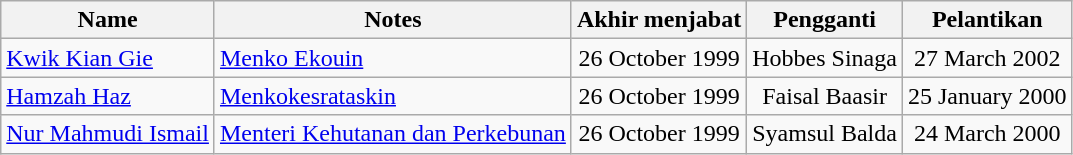<table class="wikitable">
<tr>
<th>Name</th>
<th>Notes</th>
<th>Akhir menjabat</th>
<th>Pengganti</th>
<th>Pelantikan</th>
</tr>
<tr>
<td><a href='#'>Kwik Kian Gie</a></td>
<td><a href='#'>Menko Ekouin</a></td>
<td align=center>26 October 1999</td>
<td align=center>Hobbes Sinaga</td>
<td align=center>27 March 2002</td>
</tr>
<tr>
<td><a href='#'>Hamzah Haz</a></td>
<td><a href='#'>Menkokesrataskin</a></td>
<td align=center>26 October 1999</td>
<td align=center>Faisal Baasir</td>
<td align=center>25 January 2000</td>
</tr>
<tr>
<td><a href='#'>Nur Mahmudi Ismail</a></td>
<td><a href='#'>Menteri Kehutanan dan Perkebunan</a></td>
<td align=center>26 October 1999</td>
<td align=center>Syamsul Balda</td>
<td align=center>24 March 2000</td>
</tr>
</table>
